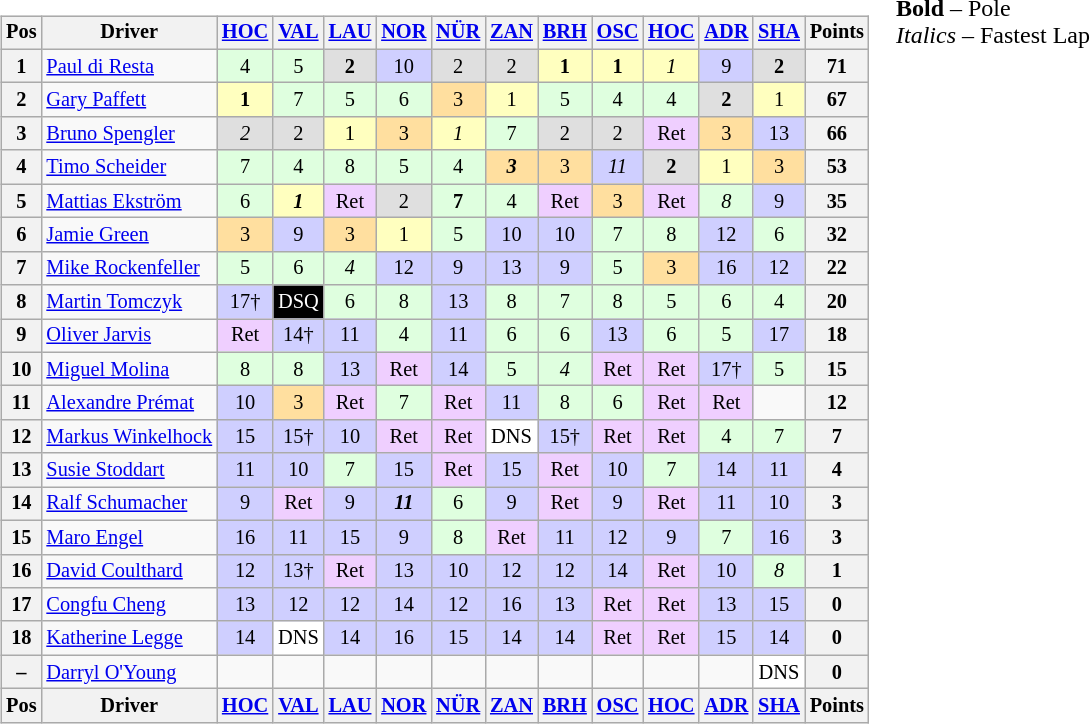<table>
<tr>
<td><br><table class="wikitable" style="font-size: 85%; text-align:center">
<tr valign="top">
<th valign="middle">Pos</th>
<th valign="middle">Driver</th>
<th><a href='#'>HOC</a><br></th>
<th><a href='#'>VAL</a><br></th>
<th><a href='#'>LAU</a><br></th>
<th><a href='#'>NOR</a><br></th>
<th><a href='#'>NÜR</a><br></th>
<th><a href='#'>ZAN</a><br></th>
<th><a href='#'>BRH</a><br></th>
<th><a href='#'>OSC</a><br></th>
<th><a href='#'>HOC</a><br></th>
<th><a href='#'>ADR</a><br></th>
<th><a href='#'>SHA</a><br></th>
<th valign="middle">Points</th>
</tr>
<tr>
<th>1</th>
<td align="left"> <a href='#'>Paul di Resta</a></td>
<td style="background:#DFFFDF;">4</td>
<td style="background:#DFFFDF;">5</td>
<td style="background:#DFDFDF;"><strong>2</strong></td>
<td style="background:#CFCFFF;">10</td>
<td style="background:#DFDFDF;">2</td>
<td style="background:#DFDFDF;">2</td>
<td style="background:#FFFFBF;"><strong>1</strong></td>
<td style="background:#FFFFBF;"><strong>1</strong></td>
<td style="background:#FFFFBF;"><em>1</em></td>
<td style="background:#CFCFFF;">9</td>
<td style="background:#DFDFDF;"><strong>2</strong></td>
<th>71</th>
</tr>
<tr>
<th>2</th>
<td align="left"> <a href='#'>Gary Paffett</a></td>
<td style="background:#FFFFBF;"><strong>1</strong></td>
<td style="background:#DFFFDF;">7</td>
<td style="background:#DFFFDF;">5</td>
<td style="background:#DFFFDF;">6</td>
<td style="background:#FFDF9F;">3</td>
<td style="background:#FFFFBF;">1</td>
<td style="background:#DFFFDF;">5</td>
<td style="background:#DFFFDF;">4</td>
<td style="background:#DFFFDF;">4</td>
<td style="background:#DFDFDF;"><strong>2</strong></td>
<td style="background:#FFFFBF;">1</td>
<th>67</th>
</tr>
<tr>
<th>3</th>
<td align="left"> <a href='#'>Bruno Spengler</a></td>
<td style="background:#DFDFDF;"><em>2</em></td>
<td style="background:#DFDFDF;">2</td>
<td style="background:#FFFFBF;">1</td>
<td style="background:#FFDF9F;">3</td>
<td style="background:#FFFFBF;"><em>1</em></td>
<td style="background:#DFFFDF;">7</td>
<td style="background:#DFDFDF;">2</td>
<td style="background:#DFDFDF;">2</td>
<td style="background:#EFCFFF;">Ret</td>
<td style="background:#FFDF9F;">3</td>
<td style="background:#CFCFFF;">13</td>
<th>66</th>
</tr>
<tr>
<th>4</th>
<td align="left"> <a href='#'>Timo Scheider</a></td>
<td style="background:#DFFFDF;">7</td>
<td style="background:#DFFFDF;">4</td>
<td style="background:#DFFFDF;">8</td>
<td style="background:#DFFFDF;">5</td>
<td style="background:#DFFFDF;">4</td>
<td style="background:#FFDF9F;"><strong><em>3</em></strong></td>
<td style="background:#FFDF9F;">3</td>
<td style="background:#CFCFFF;"><em>11</em></td>
<td style="background:#DFDFDF;"><strong>2</strong></td>
<td style="background:#FFFFBF;">1</td>
<td style="background:#FFDF9F;">3</td>
<th>53</th>
</tr>
<tr>
<th>5</th>
<td align="left"> <a href='#'>Mattias Ekström</a></td>
<td style="background:#DFFFDF;">6</td>
<td style="background:#FFFFBF;"><strong><em>1</em></strong></td>
<td style="background:#EFCFFF;">Ret</td>
<td style="background:#DFDFDF;">2</td>
<td style="background:#DFFFDF;"><strong>7</strong></td>
<td style="background:#DFFFDF;">4</td>
<td style="background:#EFCFFF;">Ret</td>
<td style="background:#FFDF9F;">3</td>
<td style="background:#EFCFFF;">Ret</td>
<td style="background:#DFFFDF;"><em>8</em></td>
<td style="background:#CFCFFF;">9</td>
<th>35</th>
</tr>
<tr>
<th>6</th>
<td align="left"> <a href='#'>Jamie Green</a></td>
<td style="background:#FFDF9F;">3</td>
<td style="background:#CFCFFF;">9</td>
<td style="background:#FFDF9F;">3</td>
<td style="background:#FFFFBF;">1</td>
<td style="background:#DFFFDF;">5</td>
<td style="background:#CFCFFF;">10</td>
<td style="background:#CFCFFF;">10</td>
<td style="background:#DFFFDF;">7</td>
<td style="background:#DFFFDF;">8</td>
<td style="background:#CFCFFF;">12</td>
<td style="background:#DFFFDF;">6</td>
<th>32</th>
</tr>
<tr>
<th>7</th>
<td align="left"> <a href='#'>Mike Rockenfeller</a></td>
<td style="background:#DFFFDF;">5</td>
<td style="background:#DFFFDF;">6</td>
<td style="background:#DFFFDF;"><em>4</em></td>
<td style="background:#CFCFFF;">12</td>
<td style="background:#CFCFFF;">9</td>
<td style="background:#CFCFFF;">13</td>
<td style="background:#CFCFFF;">9</td>
<td style="background:#DFFFDF;">5</td>
<td style="background:#FFDF9F;">3</td>
<td style="background:#CFCFFF;">16</td>
<td style="background:#CFCFFF;">12</td>
<th>22</th>
</tr>
<tr>
<th>8</th>
<td align="left"> <a href='#'>Martin Tomczyk</a></td>
<td style="background:#CFCFFF;">17†</td>
<td style="background:black; color:white;">DSQ</td>
<td style="background:#DFFFDF;">6</td>
<td style="background:#DFFFDF;">8</td>
<td style="background:#CFCFFF;">13</td>
<td style="background:#DFFFDF;">8</td>
<td style="background:#DFFFDF;">7</td>
<td style="background:#DFFFDF;">8</td>
<td style="background:#DFFFDF;">5</td>
<td style="background:#DFFFDF;">6</td>
<td style="background:#DFFFDF;">4</td>
<th>20</th>
</tr>
<tr>
<th>9</th>
<td align="left"> <a href='#'>Oliver Jarvis</a></td>
<td style="background:#EFCFFF;">Ret</td>
<td style="background:#CFCFFF;">14†</td>
<td style="background:#CFCFFF;">11</td>
<td style="background:#DFFFDF;">4</td>
<td style="background:#CFCFFF;">11</td>
<td style="background:#DFFFDF;">6</td>
<td style="background:#DFFFDF;">6</td>
<td style="background:#CFCFFF;">13</td>
<td style="background:#DFFFDF;">6</td>
<td style="background:#DFFFDF;">5</td>
<td style="background:#CFCFFF;">17</td>
<th>18</th>
</tr>
<tr>
<th>10</th>
<td align="left"> <a href='#'>Miguel Molina</a></td>
<td style="background:#DFFFDF;">8</td>
<td style="background:#DFFFDF;">8</td>
<td style="background:#CFCFFF;">13</td>
<td style="background:#EFCFFF;">Ret</td>
<td style="background:#CFCFFF;">14</td>
<td style="background:#DFFFDF;">5</td>
<td style="background:#DFFFDF;"><em>4</em></td>
<td style="background:#EFCFFF;">Ret</td>
<td style="background:#EFCFFF;">Ret</td>
<td style="background:#CFCFFF;">17†</td>
<td style="background:#DFFFDF;">5</td>
<th>15</th>
</tr>
<tr>
<th>11</th>
<td align="left"> <a href='#'>Alexandre Prémat</a></td>
<td style="background:#CFCFFF;">10</td>
<td style="background:#FFDF9F;">3</td>
<td style="background:#EFCFFF;">Ret</td>
<td style="background:#DFFFDF;">7</td>
<td style="background:#EFCFFF;">Ret</td>
<td style="background:#CFCFFF;">11</td>
<td style="background:#DFFFDF;">8</td>
<td style="background:#DFFFDF;">6</td>
<td style="background:#EFCFFF;">Ret</td>
<td style="background:#EFCFFF;">Ret</td>
<td></td>
<th>12</th>
</tr>
<tr>
<th>12</th>
<td align="left"> <a href='#'>Markus Winkelhock</a></td>
<td style="background:#CFCFFF;">15</td>
<td style="background:#CFCFFF;">15†</td>
<td style="background:#CFCFFF;">10</td>
<td style="background:#EFCFFF;">Ret</td>
<td style="background:#EFCFFF;">Ret</td>
<td style="background:#FFFFFF;">DNS</td>
<td style="background:#CFCFFF;">15†</td>
<td style="background:#EFCFFF;">Ret</td>
<td style="background:#EFCFFF;">Ret</td>
<td style="background:#DFFFDF;">4</td>
<td style="background:#DFFFDF;">7</td>
<th>7</th>
</tr>
<tr>
<th>13</th>
<td align="left"> <a href='#'>Susie Stoddart</a></td>
<td style="background:#CFCFFF;">11</td>
<td style="background:#CFCFFF;">10</td>
<td style="background:#DFFFDF;">7</td>
<td style="background:#CFCFFF;">15</td>
<td style="background:#EFCFFF;">Ret</td>
<td style="background:#CFCFFF;">15</td>
<td style="background:#EFCFFF;">Ret</td>
<td style="background:#CFCFFF;">10</td>
<td style="background:#DFFFDF;">7</td>
<td style="background:#CFCFFF;">14</td>
<td style="background:#CFCFFF;">11</td>
<th>4</th>
</tr>
<tr>
<th>14</th>
<td align="left"> <a href='#'>Ralf Schumacher</a></td>
<td style="background:#CFCFFF;">9</td>
<td style="background:#EFCFFF;">Ret</td>
<td style="background:#CFCFFF;">9</td>
<td style="background:#CFCFFF;"><strong><em>11</em></strong></td>
<td style="background:#DFFFDF;">6</td>
<td style="background:#CFCFFF;">9</td>
<td style="background:#EFCFFF;">Ret</td>
<td style="background:#CFCFFF;">9</td>
<td style="background:#EFCFFF;">Ret</td>
<td style="background:#CFCFFF;">11</td>
<td style="background:#CFCFFF;">10</td>
<th>3</th>
</tr>
<tr>
<th>15</th>
<td align="left"> <a href='#'>Maro Engel</a></td>
<td style="background:#CFCFFF;">16</td>
<td style="background:#CFCFFF;">11</td>
<td style="background:#CFCFFF;">15</td>
<td style="background:#CFCFFF;">9</td>
<td style="background:#DFFFDF;">8</td>
<td style="background:#EFCFFF;">Ret</td>
<td style="background:#CFCFFF;">11</td>
<td style="background:#CFCFFF;">12</td>
<td style="background:#CFCFFF;">9</td>
<td style="background:#DFFFDF;">7</td>
<td style="background:#CFCFFF;">16</td>
<th>3</th>
</tr>
<tr>
<th>16</th>
<td align="left"> <a href='#'>David Coulthard</a></td>
<td style="background:#CFCFFF;">12</td>
<td style="background:#CFCFFF;">13†</td>
<td style="background:#EFCFFF;">Ret</td>
<td style="background:#CFCFFF;">13</td>
<td style="background:#CFCFFF;">10</td>
<td style="background:#CFCFFF;">12</td>
<td style="background:#CFCFFF;">12</td>
<td style="background:#CFCFFF;">14</td>
<td style="background:#EFCFFF;">Ret</td>
<td style="background:#CFCFFF;">10</td>
<td style="background:#DFFFDF;"><em>8</em></td>
<th>1</th>
</tr>
<tr>
<th>17</th>
<td align="left"> <a href='#'>Congfu Cheng</a></td>
<td style="background:#CFCFFF;">13</td>
<td style="background:#CFCFFF;">12</td>
<td style="background:#CFCFFF;">12</td>
<td style="background:#CFCFFF;">14</td>
<td style="background:#CFCFFF;">12</td>
<td style="background:#CFCFFF;">16</td>
<td style="background:#CFCFFF;">13</td>
<td style="background:#EFCFFF;">Ret</td>
<td style="background:#EFCFFF;">Ret</td>
<td style="background:#CFCFFF;">13</td>
<td style="background:#CFCFFF;">15</td>
<th>0</th>
</tr>
<tr>
<th>18</th>
<td align="left"> <a href='#'>Katherine Legge</a></td>
<td style="background:#CFCFFF;">14</td>
<td style="background:#FFFFFF;">DNS</td>
<td style="background:#CFCFFF;">14</td>
<td style="background:#CFCFFF;">16</td>
<td style="background:#CFCFFF;">15</td>
<td style="background:#CFCFFF;">14</td>
<td style="background:#CFCFFF;">14</td>
<td style="background:#EFCFFF;">Ret</td>
<td style="background:#EFCFFF;">Ret</td>
<td style="background:#CFCFFF;">15</td>
<td style="background:#CFCFFF;">14</td>
<th>0</th>
</tr>
<tr>
<th>–</th>
<td align="left"> <a href='#'>Darryl O'Young</a></td>
<td></td>
<td></td>
<td></td>
<td></td>
<td></td>
<td></td>
<td></td>
<td></td>
<td></td>
<td></td>
<td style="background:#FFFFFF;">DNS</td>
<th>0</th>
</tr>
<tr valign="top">
<th valign="middle">Pos</th>
<th valign="middle">Driver</th>
<th><a href='#'>HOC</a><br></th>
<th><a href='#'>VAL</a><br></th>
<th><a href='#'>LAU</a><br></th>
<th><a href='#'>NOR</a><br></th>
<th><a href='#'>NÜR</a><br></th>
<th><a href='#'>ZAN</a><br></th>
<th><a href='#'>BRH</a><br></th>
<th><a href='#'>OSC</a><br></th>
<th><a href='#'>HOC</a><br></th>
<th><a href='#'>ADR</a><br></th>
<th><a href='#'>SHA</a><br></th>
<th valign="middle">Points</th>
</tr>
</table>
</td>
<td valign="top"><br>
<span><strong>Bold</strong> – Pole<br>
<em>Italics</em> – Fastest Lap</span></td>
</tr>
</table>
